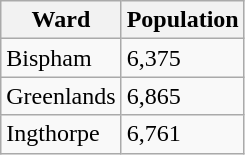<table class="wikitable">
<tr>
<th>Ward</th>
<th>Population</th>
</tr>
<tr>
<td>Bispham</td>
<td>6,375</td>
</tr>
<tr>
<td>Greenlands</td>
<td>6,865</td>
</tr>
<tr>
<td>Ingthorpe</td>
<td>6,761</td>
</tr>
</table>
